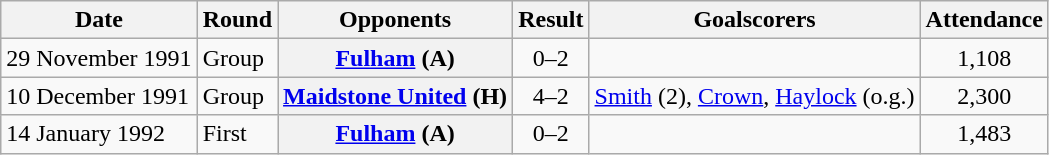<table class="wikitable plainrowheaders sortable">
<tr>
<th scope=col>Date</th>
<th scope=col>Round</th>
<th scope=col>Opponents</th>
<th scope=col>Result</th>
<th scope=col class=unsortable>Goalscorers</th>
<th scope=col>Attendance</th>
</tr>
<tr>
<td>29 November 1991</td>
<td>Group</td>
<th scope=row><a href='#'>Fulham</a> (A)</th>
<td align=center>0–2</td>
<td></td>
<td align=center>1,108</td>
</tr>
<tr>
<td>10 December 1991</td>
<td>Group</td>
<th scope=row><a href='#'>Maidstone United</a> (H)</th>
<td align=center>4–2</td>
<td><a href='#'>Smith</a> (2), <a href='#'>Crown</a>, <a href='#'>Haylock</a> (o.g.)</td>
<td align=center>2,300</td>
</tr>
<tr>
<td>14 January 1992</td>
<td>First</td>
<th scope=row><a href='#'>Fulham</a> (A)</th>
<td align=center>0–2</td>
<td></td>
<td align=center>1,483</td>
</tr>
</table>
